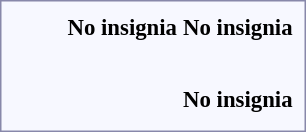<table style="border:1px solid #8888aa; background-color:#f7f8ff; padding:5px; font-size:95%; margin: 0px 12px 12px 0px;">
<tr style="text-align:center;">
<td rowspan=2><strong></strong><br></td>
<td colspan=3></td>
<td colspan=3></td>
<td colspan=2></td>
<td colspan=2></td>
<td colspan=6></td>
<td colspan=6></td>
<td colspan=4></td>
<td colspan=2></td>
<td colspan=6><strong>No insignia</strong></td>
<td colspan=2><strong>No insignia</strong></td>
</tr>
<tr style="text-align:center;">
<td colspan=3></td>
<td colspan=3></td>
<td colspan=2></td>
<td colspan=2></td>
<td colspan=6></td>
<td colspan=6></td>
<td colspan=4></td>
<td colspan=2></td>
<td colspan=6></td>
<td colspan=2></td>
</tr>
<tr style="text-align:center;">
<td rowspan=2><strong></strong><br></td>
<td colspan=3></td>
<td colspan=3></td>
<td colspan=2></td>
<td colspan=2></td>
<td colspan=6></td>
<td colspan=6></td>
<td colspan=4></td>
<td colspan=2></td>
<td colspan=6></td>
<td colspan=2></td>
</tr>
<tr style="text-align:center;">
<td colspan=3></td>
<td colspan=3></td>
<td colspan=2></td>
<td colspan=2></td>
<td colspan=6></td>
<td colspan=6></td>
<td colspan=4></td>
<td colspan=2></td>
<td colspan=6></td>
<td colspan=2></td>
</tr>
<tr style="text-align:center;">
<td rowspan=2><strong></strong><br></td>
<td colspan=3></td>
<td colspan=3></td>
<td colspan=2></td>
<td colspan=2></td>
<td colspan=6></td>
<td colspan=6></td>
<td colspan=4></td>
<td colspan=2></td>
<td colspan=6></td>
<td colspan=2><strong>No insignia</strong></td>
</tr>
<tr style="text-align:center;">
<td colspan=3></td>
<td colspan=3></td>
<td colspan=2></td>
<td colspan=2></td>
<td colspan=6></td>
<td colspan=6></td>
<td colspan=4></td>
<td colspan=2></td>
<td colspan=6></td>
<td colspan=2></td>
</tr>
</table>
